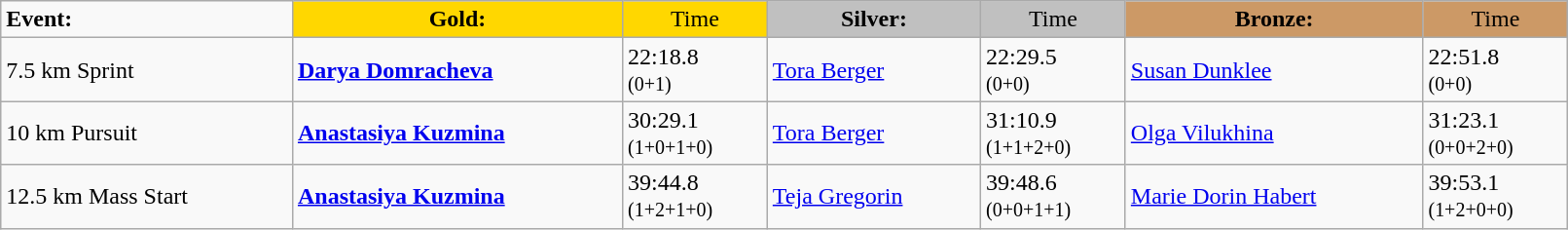<table class="wikitable" width=85%>
<tr>
<td><strong>Event:</strong></td>
<td style="text-align:center;background-color:gold;"><strong>Gold:</strong></td>
<td style="text-align:center;background-color:gold;">Time</td>
<td style="text-align:center;background-color:silver;"><strong>Silver:</strong></td>
<td style="text-align:center;background-color:silver;">Time</td>
<td style="text-align:center;background-color:#CC9966;"><strong>Bronze:</strong></td>
<td style="text-align:center;background-color:#CC9966;">Time</td>
</tr>
<tr>
<td>7.5 km Sprint<br></td>
<td><strong><a href='#'>Darya Domracheva</a></strong><br><small></small></td>
<td>22:18.8<br><small>(0+1)</small></td>
<td><a href='#'>Tora Berger</a><br><small></small></td>
<td>22:29.5<br><small>(0+0)</small></td>
<td><a href='#'>Susan Dunklee</a><br><small></small></td>
<td>22:51.8<br><small>(0+0)</small></td>
</tr>
<tr>
<td>10 km Pursuit<br></td>
<td><strong><a href='#'>Anastasiya Kuzmina</a></strong><br><small></small></td>
<td>30:29.1<br><small>(1+0+1+0)</small></td>
<td><a href='#'>Tora Berger</a><br><small></small></td>
<td>31:10.9<br><small>(1+1+2+0)</small></td>
<td><a href='#'>Olga Vilukhina</a><br><small></small></td>
<td>31:23.1<br><small>(0+0+2+0)</small></td>
</tr>
<tr>
<td>12.5 km Mass Start<br></td>
<td><strong><a href='#'>Anastasiya Kuzmina</a></strong><br><small></small></td>
<td>39:44.8<br><small>(1+2+1+0)</small></td>
<td><a href='#'>Teja Gregorin</a><br><small></small></td>
<td>39:48.6<br><small>(0+0+1+1)</small></td>
<td><a href='#'>Marie Dorin Habert</a><br><small></small></td>
<td>39:53.1<br><small>(1+2+0+0)</small></td>
</tr>
</table>
